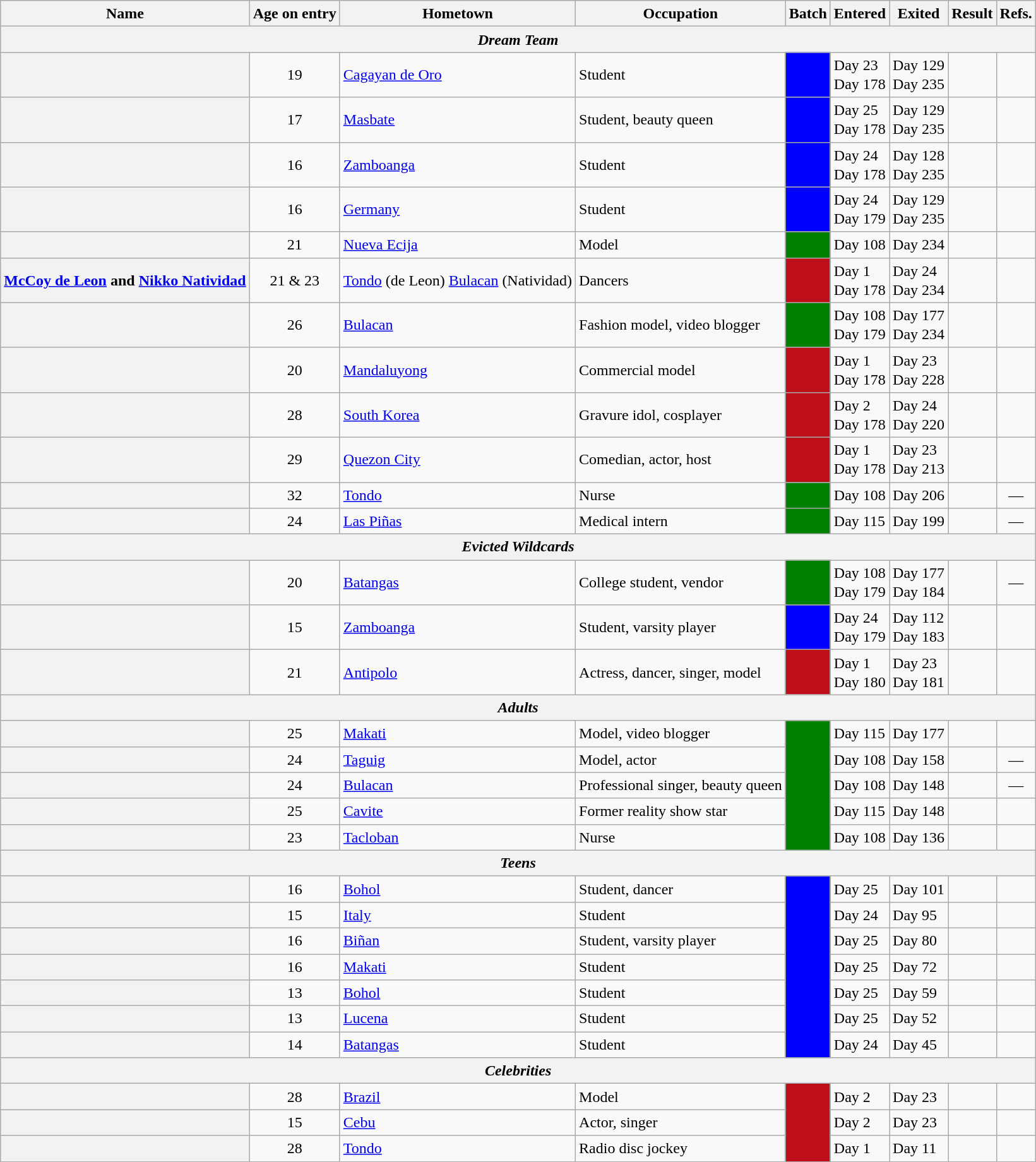<table class="wikitable sortable" style="text-align:left; width:auto; line-height:20px;">
<tr>
<th>Name</th>
<th>Age on entry</th>
<th>Hometown</th>
<th>Occupation</th>
<th>Batch</th>
<th>Entered</th>
<th>Exited</th>
<th>Result</th>
<th>Refs.</th>
</tr>
<tr>
<th colspan="9"><em>Dream Team</em></th>
</tr>
<tr>
<th></th>
<td align="center">19</td>
<td><a href='#'>Cagayan de Oro</a></td>
<td>Student</td>
<td align="center" style="background:blue;"></td>
<td>Day 23<br>Day 178</td>
<td>Day 129<br>Day 235</td>
<td></td>
<td align="center"></td>
</tr>
<tr>
<th></th>
<td align="center">17</td>
<td><a href='#'>Masbate</a></td>
<td>Student, beauty queen</td>
<td align="center" style="background:blue;"></td>
<td>Day 25<br>Day 178</td>
<td>Day 129<br>Day 235</td>
<td></td>
<td align="center"></td>
</tr>
<tr>
<th></th>
<td align="center">16</td>
<td><a href='#'>Zamboanga</a></td>
<td>Student</td>
<td align="center" style="background:blue;"></td>
<td>Day 24<br>Day 178</td>
<td>Day 128<br>Day 235</td>
<td></td>
<td align="center"></td>
</tr>
<tr>
<th></th>
<td align="center">16</td>
<td><a href='#'>Germany</a></td>
<td>Student</td>
<td align="center" style="background:blue;"></td>
<td>Day 24<br>Day 179</td>
<td>Day 129<br>Day 235</td>
<td></td>
<td align="center"></td>
</tr>
<tr>
<th></th>
<td align="center">21</td>
<td><a href='#'>Nueva Ecija</a></td>
<td>Model</td>
<td align="center" style="background:green;"></td>
<td>Day 108</td>
<td>Day 234</td>
<td></td>
<td align="center"></td>
</tr>
<tr>
<th><a href='#'>McCoy de Leon</a> and <a href='#'>Nikko Natividad</a></th>
<td align="center">21 & 23</td>
<td><a href='#'>Tondo</a> (de Leon) <a href='#'>Bulacan</a> (Natividad)</td>
<td>Dancers</td>
<td align="center" style="background:#BD0E1A;"></td>
<td>Day 1<br>Day 178</td>
<td>Day 24<br>Day 234</td>
<td></td>
<td></td>
</tr>
<tr>
<th></th>
<td align="center">26</td>
<td><a href='#'>Bulacan</a></td>
<td>Fashion model, video blogger</td>
<td align="center" style="background:green;"></td>
<td>Day 108<br>Day 179</td>
<td>Day 177<br>Day 234</td>
<td></td>
<td align="center"></td>
</tr>
<tr>
<th></th>
<td align="center">20</td>
<td><a href='#'>Mandaluyong</a></td>
<td>Commercial model</td>
<td align="center" style="background:#BD0E1A;"></td>
<td>Day 1<br>Day 178</td>
<td>Day 23<br>Day 228</td>
<td></td>
<td align="center"></td>
</tr>
<tr>
<th></th>
<td align="center">28</td>
<td><a href='#'>South Korea</a></td>
<td>Gravure idol, cosplayer</td>
<td align="center" style="background:#BD0E1A;"></td>
<td>Day 2<br>Day 178</td>
<td>Day 24<br>Day 220</td>
<td></td>
<td align="center"></td>
</tr>
<tr>
<th></th>
<td align="center">29</td>
<td><a href='#'>Quezon City</a></td>
<td>Comedian, actor, host</td>
<td align="center" style="background:#BD0E1A;"></td>
<td>Day 1<br>Day 178</td>
<td>Day 23<br>Day 213</td>
<td></td>
<td align="center"></td>
</tr>
<tr>
<th></th>
<td align="center">32</td>
<td><a href='#'>Tondo</a></td>
<td>Nurse</td>
<td align="center" style="background:green;"></td>
<td>Day 108</td>
<td>Day 206</td>
<td></td>
<td align="center">—</td>
</tr>
<tr>
<th></th>
<td align="center">24</td>
<td><a href='#'>Las Piñas</a></td>
<td>Medical intern</td>
<td align="center" style="background:green;"></td>
<td>Day 115</td>
<td>Day 199</td>
<td></td>
<td align="center">—</td>
</tr>
<tr>
<th colspan="9"><em>Evicted Wildcards</em></th>
</tr>
<tr>
<th></th>
<td align="center">20</td>
<td><a href='#'>Batangas</a></td>
<td>College student, vendor</td>
<td align="center" style="background:green;"></td>
<td>Day 108<br>Day 179</td>
<td>Day 177<br>Day 184</td>
<td></td>
<td align="center">—</td>
</tr>
<tr>
<th></th>
<td align="center">15</td>
<td><a href='#'>Zamboanga</a></td>
<td>Student, varsity player</td>
<td align="center" style="background:blue;"></td>
<td>Day 24<br>Day 179</td>
<td>Day 112<br>Day 183</td>
<td></td>
<td align="center"></td>
</tr>
<tr>
<th></th>
<td align="center">21</td>
<td><a href='#'>Antipolo</a></td>
<td>Actress, dancer, singer, model</td>
<td align="center" style="background:#BD0E1A;"></td>
<td>Day 1<br>Day 180</td>
<td>Day 23<br>Day 181</td>
<td></td>
<td align="center"></td>
</tr>
<tr>
<th colspan="9"><em>Adults</em></th>
</tr>
<tr>
<th></th>
<td align="center">25</td>
<td><a href='#'>Makati</a></td>
<td>Model, video blogger</td>
<td align="center" style="background:green;" rowspan="5"></td>
<td>Day 115</td>
<td>Day 177</td>
<td></td>
<td align="center"></td>
</tr>
<tr>
<th></th>
<td align="center">24</td>
<td><a href='#'>Taguig</a></td>
<td>Model, actor</td>
<td>Day 108</td>
<td>Day 158</td>
<td></td>
<td align="center">—</td>
</tr>
<tr>
<th></th>
<td align="center">24</td>
<td><a href='#'>Bulacan</a></td>
<td>Professional singer, beauty queen</td>
<td>Day 108</td>
<td>Day 148</td>
<td></td>
<td align="center">—</td>
</tr>
<tr>
<th></th>
<td align="center">25</td>
<td><a href='#'>Cavite</a></td>
<td>Former reality show star</td>
<td>Day 115</td>
<td>Day 148</td>
<td></td>
<td align="center"></td>
</tr>
<tr>
<th></th>
<td align="center">23</td>
<td><a href='#'>Tacloban</a></td>
<td>Nurse</td>
<td>Day 108</td>
<td>Day 136</td>
<td></td>
<td align="center"></td>
</tr>
<tr>
<th colspan="9"><em>Teens</em></th>
</tr>
<tr>
<th></th>
<td align="center">16</td>
<td><a href='#'>Bohol</a></td>
<td>Student, dancer</td>
<td align="center" style="background:blue;" rowspan="7"></td>
<td>Day 25</td>
<td>Day 101</td>
<td></td>
<td align="center"></td>
</tr>
<tr>
<th></th>
<td align="center">15</td>
<td><a href='#'>Italy</a></td>
<td>Student</td>
<td>Day 24</td>
<td>Day 95</td>
<td></td>
<td align="center"></td>
</tr>
<tr>
<th></th>
<td align="center">16</td>
<td><a href='#'>Biñan</a></td>
<td>Student, varsity player</td>
<td>Day 25</td>
<td>Day 80</td>
<td></td>
<td align="center"></td>
</tr>
<tr>
<th></th>
<td align="center">16</td>
<td><a href='#'>Makati</a></td>
<td>Student</td>
<td>Day 25</td>
<td>Day 72</td>
<td></td>
<td align="center"></td>
</tr>
<tr>
<th></th>
<td align="center">13</td>
<td><a href='#'>Bohol</a></td>
<td>Student</td>
<td>Day 25</td>
<td>Day 59</td>
<td></td>
<td align="center"></td>
</tr>
<tr>
<th></th>
<td align="center">13</td>
<td><a href='#'>Lucena</a></td>
<td>Student</td>
<td>Day 25</td>
<td>Day 52</td>
<td></td>
<td align="center"></td>
</tr>
<tr>
<th></th>
<td align="center">14</td>
<td><a href='#'>Batangas</a></td>
<td>Student</td>
<td>Day 24</td>
<td>Day 45</td>
<td></td>
<td align="center"></td>
</tr>
<tr>
<th colspan="9"><em>Celebrities</em></th>
</tr>
<tr>
<th></th>
<td align="center">28</td>
<td><a href='#'>Brazil</a></td>
<td>Model</td>
<td align="center" style="background:#BD0E1A;" rowspan="3"></td>
<td>Day 2</td>
<td>Day 23</td>
<td></td>
<td align="center"></td>
</tr>
<tr>
<th></th>
<td align="center">15</td>
<td><a href='#'>Cebu</a></td>
<td>Actor, singer</td>
<td>Day 2</td>
<td>Day 23</td>
<td></td>
<td align="center"></td>
</tr>
<tr>
<th></th>
<td align="center">28</td>
<td><a href='#'>Tondo</a></td>
<td>Radio disc jockey</td>
<td>Day 1</td>
<td>Day 11</td>
<td></td>
<td align="center"></td>
</tr>
</table>
